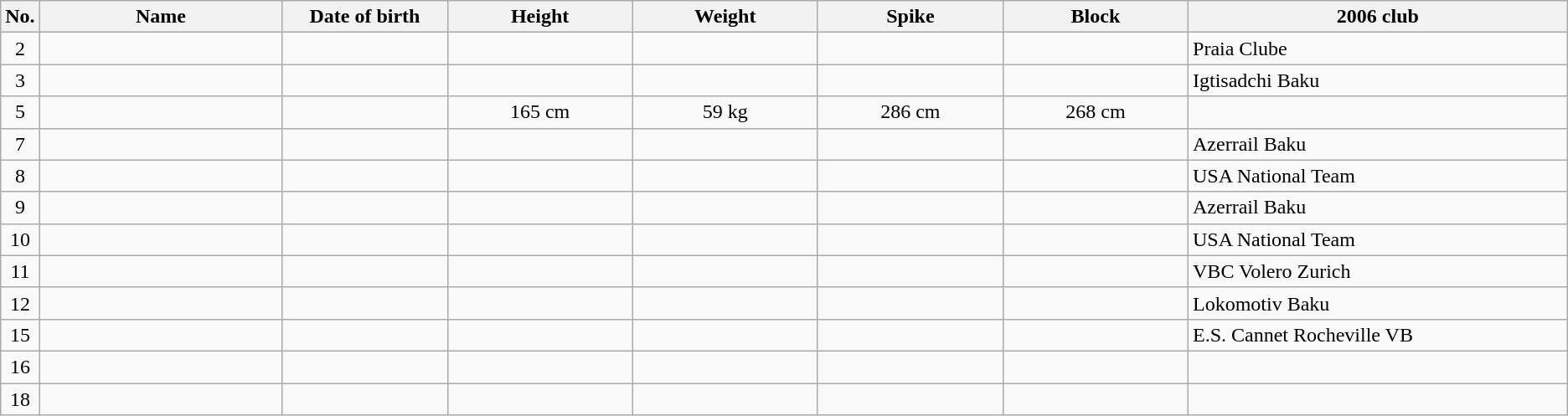<table class="wikitable sortable" style="font-size:100%; text-align:center;">
<tr>
<th>No.</th>
<th style="width:12em">Name</th>
<th style="width:8em">Date of birth</th>
<th style="width:9em">Height</th>
<th style="width:9em">Weight</th>
<th style="width:9em">Spike</th>
<th style="width:9em">Block</th>
<th style="width:19em">2006 club</th>
</tr>
<tr>
<td>2</td>
<td align=left></td>
<td align=right></td>
<td></td>
<td></td>
<td></td>
<td></td>
<td align=left>Praia Clube</td>
</tr>
<tr>
<td>3</td>
<td align=left></td>
<td align=right></td>
<td></td>
<td></td>
<td></td>
<td></td>
<td align=left>Igtisadchi Baku</td>
</tr>
<tr>
<td>5</td>
<td align=left></td>
<td align=right></td>
<td>165 cm</td>
<td>59 kg</td>
<td>286 cm</td>
<td>268 cm</td>
<td></td>
</tr>
<tr>
<td>7</td>
<td align=left></td>
<td align=right></td>
<td></td>
<td></td>
<td></td>
<td></td>
<td align=left>Azerrail Baku</td>
</tr>
<tr>
<td>8</td>
<td align=left></td>
<td align=right></td>
<td></td>
<td></td>
<td></td>
<td></td>
<td align=left>USA National Team</td>
</tr>
<tr>
<td>9</td>
<td align=left></td>
<td align=right></td>
<td></td>
<td></td>
<td></td>
<td></td>
<td align=left>Azerrail Baku</td>
</tr>
<tr>
<td>10</td>
<td align=left></td>
<td align=right></td>
<td></td>
<td></td>
<td></td>
<td></td>
<td align=left>USA National Team</td>
</tr>
<tr>
<td>11</td>
<td align=left></td>
<td align=right></td>
<td></td>
<td></td>
<td></td>
<td></td>
<td align=left>VBC Volero Zurich</td>
</tr>
<tr>
<td>12</td>
<td align=left></td>
<td align=right></td>
<td></td>
<td></td>
<td></td>
<td></td>
<td align=left>Lokomotiv Baku</td>
</tr>
<tr>
<td>15</td>
<td align=left></td>
<td align=right></td>
<td></td>
<td></td>
<td></td>
<td></td>
<td align=left>E.S. Cannet Rocheville VB</td>
</tr>
<tr>
<td>16</td>
<td align=left></td>
<td align=right></td>
<td></td>
<td></td>
<td></td>
<td></td>
<td></td>
</tr>
<tr>
<td>18</td>
<td align=left></td>
<td align=right></td>
<td></td>
<td></td>
<td></td>
<td></td>
<td></td>
</tr>
</table>
